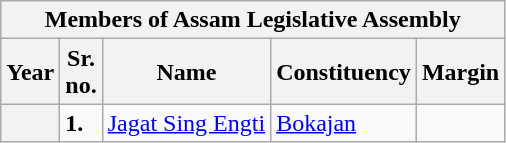<table class="wikitable sortable">
<tr>
<th colspan="5">Members of Assam Legislative Assembly</th>
</tr>
<tr>
<th>Year</th>
<th>Sr.<br>no.</th>
<th>Name</th>
<th>Constituency</th>
<th>Margin</th>
</tr>
<tr>
<th></th>
<td><strong>1.</strong></td>
<td><a href='#'>Jagat Sing Engti</a></td>
<td><a href='#'>Bokajan</a></td>
<td></td>
</tr>
</table>
